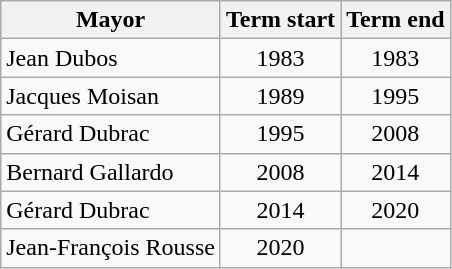<table class="wikitable">
<tr>
<th>Mayor</th>
<th>Term start</th>
<th>Term end</th>
</tr>
<tr>
<td>Jean Dubos</td>
<td align=center>1983</td>
<td align=center>1983</td>
</tr>
<tr>
<td>Jacques Moisan</td>
<td align=center>1989</td>
<td align=center>1995</td>
</tr>
<tr>
<td>Gérard Dubrac</td>
<td align=center>1995</td>
<td align=center>2008</td>
</tr>
<tr>
<td>Bernard Gallardo</td>
<td align=center>2008</td>
<td align=center>2014</td>
</tr>
<tr>
<td>Gérard Dubrac</td>
<td align=center>2014</td>
<td align=center>2020</td>
</tr>
<tr>
<td>Jean-François Rousse</td>
<td align=center>2020</td>
<td align=center></td>
</tr>
</table>
